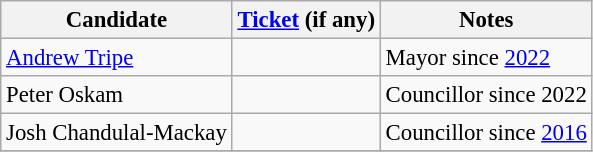<table class="wikitable" style="font-size: 95%">
<tr>
<th>Candidate</th>
<th><a href='#'>Ticket</a> (if any)</th>
<th>Notes</th>
</tr>
<tr>
<td><a href='#'>Andrew Tripe</a></td>
<td></td>
<td>Mayor since <a href='#'>2022</a></td>
</tr>
<tr>
<td>Peter Oskam</td>
<td></td>
<td>Councillor since 2022</td>
</tr>
<tr>
<td>Josh Chandulal-Mackay</td>
<td></td>
<td>Councillor since <a href='#'>2016</a></td>
</tr>
<tr>
</tr>
</table>
